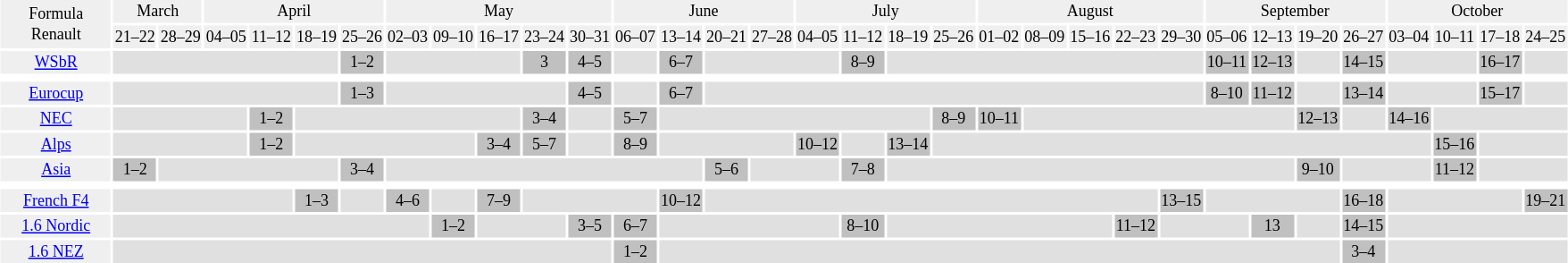<table class="toccolours" style="margin:0.2em auto; clear:both; font-size:75%">
<tr>
<td align=center rowspan=2 width=80 style="background:#EFEFEF;">Formula<br>Renault</td>
<td align=center colspan=2 style="background:#EFEFEF;">March</td>
<td align=center colspan=4 style="background:#EFEFEF;">April</td>
<td align=center colspan=5 style="background:#EFEFEF;">May</td>
<td align=center colspan=4 style="background:#EFEFEF;">June</td>
<td align=center colspan=4 style="background:#EFEFEF;">July</td>
<td align=center colspan=5 style="background:#EFEFEF;">August</td>
<td align=center colspan=4 style="background:#EFEFEF;">September</td>
<td align=center colspan=4 style="background:#EFEFEF;">October</td>
</tr>
<tr align=center style="background:#EFEFEF;">
<td>21–22</td>
<td>28–29</td>
<td>04–05</td>
<td>11–12</td>
<td>18–19</td>
<td>25–26</td>
<td>02–03</td>
<td>09–10</td>
<td>16–17</td>
<td>23–24</td>
<td>30–31</td>
<td>06–07</td>
<td>13–14</td>
<td>20–21</td>
<td>27–28</td>
<td>04–05</td>
<td>11–12</td>
<td>18–19</td>
<td>25–26</td>
<td>01–02</td>
<td>08–09</td>
<td>15–16</td>
<td>22–23</td>
<td>29–30</td>
<td>05–06</td>
<td>12–13</td>
<td>19–20</td>
<td>26–27</td>
<td>03–04</td>
<td>10–11</td>
<td>17–18</td>
<td>24–25</td>
</tr>
<tr align=center>
<td style="background:#EFEFEF;"><a href='#'>WSbR</a></td>
<td colspan=5 style="background:#E0E0E0;"></td>
<td style="background:#C0C0C0;">1–2</td>
<td colspan=3 style="background:#E0E0E0;"></td>
<td style="background:#C0C0C0;">3</td>
<td style="background:#C0C0C0;">4–5</td>
<td style="background:#E0E0E0;"></td>
<td style="background:#C0C0C0;">6–7</td>
<td colspan=3 style="background:#E0E0E0;"></td>
<td style="background:#C0C0C0;">8–9</td>
<td colspan=7 style="background:#E0E0E0;"></td>
<td style="background:#C0C0C0;">10–11</td>
<td style="background:#C0C0C0;">12–13</td>
<td style="background:#E0E0E0;"></td>
<td style="background:#C0C0C0;">14–15</td>
<td colspan=2 style="background:#E0E0E0;"></td>
<td style="background:#C0C0C0;">16–17</td>
<td style="background:#E0E0E0;"></td>
</tr>
<tr align=center>
<td colspan=33></td>
</tr>
<tr align=center>
<td style="background:#EFEFEF;"><a href='#'>Eurocup</a></td>
<td colspan=5 style="background:#E0E0E0;"></td>
<td style="background:#C0C0C0;">1–3</td>
<td colspan=4 style="background:#E0E0E0;"></td>
<td style="background:#C0C0C0;">4–5</td>
<td style="background:#E0E0E0;"></td>
<td style="background:#C0C0C0;">6–7</td>
<td colspan=11 style="background:#E0E0E0;"></td>
<td style="background:#C0C0C0;">8–10</td>
<td style="background:#C0C0C0;">11–12</td>
<td style="background:#E0E0E0;"></td>
<td style="background:#C0C0C0;">13–14</td>
<td colspan=2 style="background:#E0E0E0;"></td>
<td style="background:#C0C0C0;">15–17</td>
<td style="background:#E0E0E0;"></td>
</tr>
<tr align=center>
<td style="background:#EFEFEF;"><a href='#'>NEC</a></td>
<td colspan=3 style="background:#E0E0E0;"></td>
<td style="background:#C0C0C0;">1–2</td>
<td colspan=5 style="background:#E0E0E0;"></td>
<td style="background:#C0C0C0;">3–4</td>
<td style="background:#E0E0E0;"></td>
<td style="background:#C0C0C0;">5–7</td>
<td colspan=6 style="background:#E0E0E0;"></td>
<td style="background:#C0C0C0;">8–9</td>
<td style="background:#C0C0C0;">10–11</td>
<td colspan=6 style="background:#E0E0E0;"></td>
<td style="background:#C0C0C0;">12–13</td>
<td style="background:#E0E0E0;"></td>
<td style="background:#C0C0C0;">14–16</td>
<td colspan=3 style="background:#E0E0E0;"></td>
</tr>
<tr align=center>
<td style="background:#EFEFEF;"><a href='#'>Alps</a></td>
<td colspan=3 style="background:#E0E0E0;"></td>
<td style="background:#C0C0C0;">1–2</td>
<td colspan=4 style="background:#E0E0E0;"></td>
<td style="background:#C0C0C0;">3–4</td>
<td style="background:#C0C0C0;">5–7</td>
<td style="background:#E0E0E0;"></td>
<td style="background:#C0C0C0;">8–9</td>
<td colspan=3 style="background:#E0E0E0;"></td>
<td style="background:#C0C0C0;">10–12</td>
<td style="background:#E0E0E0;"></td>
<td style="background:#C0C0C0;">13–14</td>
<td colspan=11 style="background:#E0E0E0;"></td>
<td style="background:#C0C0C0;">15–16</td>
<td colspan=2 style="background:#E0E0E0;"></td>
</tr>
<tr align=center>
<td style="background:#EFEFEF;"><a href='#'>Asia</a></td>
<td style="background:#C0C0C0;">1–2</td>
<td colspan=4 style="background:#E0E0E0;"></td>
<td style="background:#C0C0C0;">3–4</td>
<td colspan=7 style="background:#E0E0E0;"></td>
<td style="background:#C0C0C0;">5–6</td>
<td colspan=2 style="background:#E0E0E0;"></td>
<td style="background:#C0C0C0;">7–8</td>
<td colspan=9 style="background:#E0E0E0;"></td>
<td style="background:#C0C0C0;">9–10</td>
<td colspan=2 style="background:#E0E0E0;"></td>
<td style="background:#C0C0C0;">11–12</td>
<td colspan=2 style="background:#E0E0E0;"></td>
</tr>
<tr align=center>
<td colspan=33></td>
</tr>
<tr align=center>
<td style="background:#EFEFEF;"><a href='#'>French F4</a></td>
<td colspan=4 style="background:#E0E0E0;"></td>
<td style="background:#C0C0C0;">1–3</td>
<td style="background:#E0E0E0;"></td>
<td style="background:#C0C0C0;">4–6</td>
<td style="background:#E0E0E0;"></td>
<td style="background:#C0C0C0;">7–9</td>
<td colspan=3 style="background:#E0E0E0;"></td>
<td style="background:#C0C0C0;">10–12</td>
<td colspan=10 style="background:#E0E0E0;"></td>
<td style="background:#C0C0C0;">13–15</td>
<td colspan=3 style="background:#E0E0E0;"></td>
<td style="background:#C0C0C0;">16–18</td>
<td colspan=3 style="background:#E0E0E0;"></td>
<td style="background:#C0C0C0;">19–21</td>
</tr>
<tr align=center>
<td style="background:#EFEFEF;"><a href='#'>1.6 Nordic</a></td>
<td colspan=7 style="background:#E0E0E0;"></td>
<td style="background:#C0C0C0;">1–2</td>
<td colspan=2 style="background:#E0E0E0;"></td>
<td style="background:#C0C0C0;">3–5</td>
<td style="background:#C0C0C0;">6–7</td>
<td colspan=4 style="background:#E0E0E0;"></td>
<td style="background:#C0C0C0;">8–10</td>
<td colspan=5 style="background:#E0E0E0;"></td>
<td style="background:#C0C0C0;">11–12</td>
<td colspan=2 style="background:#E0E0E0;"></td>
<td style="background:#C0C0C0;">13</td>
<td style="background:#E0E0E0;"></td>
<td style="background:#C0C0C0;">14–15</td>
<td colspan=4 style="background:#E0E0E0;"></td>
</tr>
<tr align=center>
<td style="background:#EFEFEF;"><a href='#'>1.6 NEZ</a></td>
<td colspan=11 style="background:#E0E0E0;"></td>
<td style="background:#C0C0C0;">1–2</td>
<td colspan=15 style="background:#E0E0E0;"></td>
<td style="background:#C0C0C0;">3–4</td>
<td colspan=4 style="background:#E0E0E0;"></td>
</tr>
</table>
